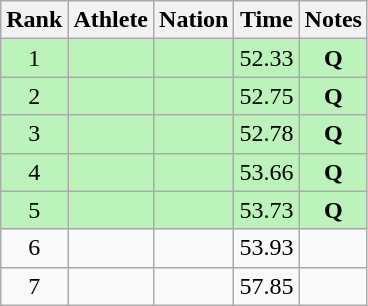<table class="wikitable sortable" style="text-align:center">
<tr>
<th>Rank</th>
<th>Athlete</th>
<th>Nation</th>
<th>Time</th>
<th>Notes</th>
</tr>
<tr bgcolor=#bbf3bb>
<td>1</td>
<td align=left></td>
<td align=left></td>
<td>52.33</td>
<td><strong>Q</strong></td>
</tr>
<tr bgcolor=#bbf3bb>
<td>2</td>
<td align=left></td>
<td align=left></td>
<td>52.75</td>
<td><strong>Q</strong></td>
</tr>
<tr bgcolor=#bbf3bb>
<td>3</td>
<td align=left></td>
<td align=left></td>
<td>52.78</td>
<td><strong>Q</strong></td>
</tr>
<tr bgcolor=#bbf3bb>
<td>4</td>
<td align=left></td>
<td align=left></td>
<td>53.66</td>
<td><strong>Q</strong></td>
</tr>
<tr bgcolor=#bbf3bb>
<td>5</td>
<td align=left></td>
<td align=left></td>
<td>53.73</td>
<td><strong>Q</strong></td>
</tr>
<tr>
<td>6</td>
<td align=left></td>
<td align=left></td>
<td>53.93</td>
<td></td>
</tr>
<tr>
<td>7</td>
<td align=left></td>
<td align=left></td>
<td>57.85</td>
<td></td>
</tr>
</table>
